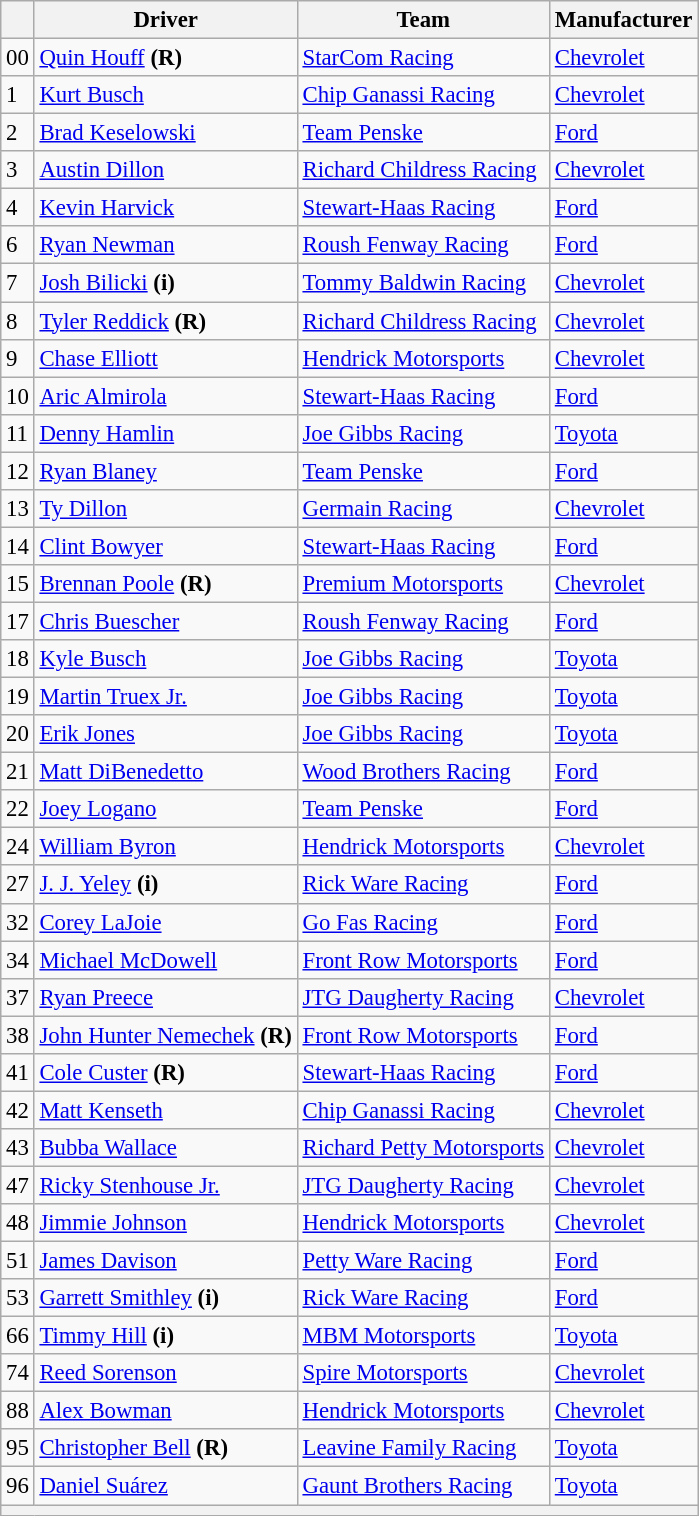<table class="wikitable" style="font-size:95%">
<tr>
<th></th>
<th>Driver</th>
<th>Team</th>
<th>Manufacturer</th>
</tr>
<tr>
<td>00</td>
<td><a href='#'>Quin Houff</a> <strong>(R)</strong></td>
<td><a href='#'>StarCom Racing</a></td>
<td><a href='#'>Chevrolet</a></td>
</tr>
<tr>
<td>1</td>
<td><a href='#'>Kurt Busch</a></td>
<td><a href='#'>Chip Ganassi Racing</a></td>
<td><a href='#'>Chevrolet</a></td>
</tr>
<tr>
<td>2</td>
<td><a href='#'>Brad Keselowski</a></td>
<td><a href='#'>Team Penske</a></td>
<td><a href='#'>Ford</a></td>
</tr>
<tr>
<td>3</td>
<td><a href='#'>Austin Dillon</a></td>
<td><a href='#'>Richard Childress Racing</a></td>
<td><a href='#'>Chevrolet</a></td>
</tr>
<tr>
<td>4</td>
<td><a href='#'>Kevin Harvick</a></td>
<td><a href='#'>Stewart-Haas Racing</a></td>
<td><a href='#'>Ford</a></td>
</tr>
<tr>
<td>6</td>
<td><a href='#'>Ryan Newman</a></td>
<td><a href='#'>Roush Fenway Racing</a></td>
<td><a href='#'>Ford</a></td>
</tr>
<tr>
<td>7</td>
<td><a href='#'>Josh Bilicki</a> <strong>(i)</strong></td>
<td><a href='#'>Tommy Baldwin Racing</a></td>
<td><a href='#'>Chevrolet</a></td>
</tr>
<tr>
<td>8</td>
<td><a href='#'>Tyler Reddick</a> <strong>(R)</strong></td>
<td><a href='#'>Richard Childress Racing</a></td>
<td><a href='#'>Chevrolet</a></td>
</tr>
<tr>
<td>9</td>
<td><a href='#'>Chase Elliott</a></td>
<td><a href='#'>Hendrick Motorsports</a></td>
<td><a href='#'>Chevrolet</a></td>
</tr>
<tr>
<td>10</td>
<td><a href='#'>Aric Almirola</a></td>
<td><a href='#'>Stewart-Haas Racing</a></td>
<td><a href='#'>Ford</a></td>
</tr>
<tr>
<td>11</td>
<td><a href='#'>Denny Hamlin</a></td>
<td><a href='#'>Joe Gibbs Racing</a></td>
<td><a href='#'>Toyota</a></td>
</tr>
<tr>
<td>12</td>
<td><a href='#'>Ryan Blaney</a></td>
<td><a href='#'>Team Penske</a></td>
<td><a href='#'>Ford</a></td>
</tr>
<tr>
<td>13</td>
<td><a href='#'>Ty Dillon</a></td>
<td><a href='#'>Germain Racing</a></td>
<td><a href='#'>Chevrolet</a></td>
</tr>
<tr>
<td>14</td>
<td><a href='#'>Clint Bowyer</a></td>
<td><a href='#'>Stewart-Haas Racing</a></td>
<td><a href='#'>Ford</a></td>
</tr>
<tr>
<td>15</td>
<td><a href='#'>Brennan Poole</a> <strong>(R)</strong></td>
<td><a href='#'>Premium Motorsports</a></td>
<td><a href='#'>Chevrolet</a></td>
</tr>
<tr>
<td>17</td>
<td><a href='#'>Chris Buescher</a></td>
<td><a href='#'>Roush Fenway Racing</a></td>
<td><a href='#'>Ford</a></td>
</tr>
<tr>
<td>18</td>
<td><a href='#'>Kyle Busch</a></td>
<td><a href='#'>Joe Gibbs Racing</a></td>
<td><a href='#'>Toyota</a></td>
</tr>
<tr>
<td>19</td>
<td><a href='#'>Martin Truex Jr.</a></td>
<td><a href='#'>Joe Gibbs Racing</a></td>
<td><a href='#'>Toyota</a></td>
</tr>
<tr>
<td>20</td>
<td><a href='#'>Erik Jones</a></td>
<td><a href='#'>Joe Gibbs Racing</a></td>
<td><a href='#'>Toyota</a></td>
</tr>
<tr>
<td>21</td>
<td><a href='#'>Matt DiBenedetto</a></td>
<td><a href='#'>Wood Brothers Racing</a></td>
<td><a href='#'>Ford</a></td>
</tr>
<tr>
<td>22</td>
<td><a href='#'>Joey Logano</a></td>
<td><a href='#'>Team Penske</a></td>
<td><a href='#'>Ford</a></td>
</tr>
<tr>
<td>24</td>
<td><a href='#'>William Byron</a></td>
<td><a href='#'>Hendrick Motorsports</a></td>
<td><a href='#'>Chevrolet</a></td>
</tr>
<tr>
<td>27</td>
<td><a href='#'>J. J. Yeley</a> <strong>(i)</strong></td>
<td><a href='#'>Rick Ware Racing</a></td>
<td><a href='#'>Ford</a></td>
</tr>
<tr>
<td>32</td>
<td><a href='#'>Corey LaJoie</a></td>
<td><a href='#'>Go Fas Racing</a></td>
<td><a href='#'>Ford</a></td>
</tr>
<tr>
<td>34</td>
<td><a href='#'>Michael McDowell</a></td>
<td><a href='#'>Front Row Motorsports</a></td>
<td><a href='#'>Ford</a></td>
</tr>
<tr>
<td>37</td>
<td><a href='#'>Ryan Preece</a></td>
<td><a href='#'>JTG Daugherty Racing</a></td>
<td><a href='#'>Chevrolet</a></td>
</tr>
<tr>
<td>38</td>
<td><a href='#'>John Hunter Nemechek</a> <strong>(R)</strong></td>
<td><a href='#'>Front Row Motorsports</a></td>
<td><a href='#'>Ford</a></td>
</tr>
<tr>
<td>41</td>
<td><a href='#'>Cole Custer</a> <strong>(R)</strong></td>
<td><a href='#'>Stewart-Haas Racing</a></td>
<td><a href='#'>Ford</a></td>
</tr>
<tr>
<td>42</td>
<td><a href='#'>Matt Kenseth</a></td>
<td><a href='#'>Chip Ganassi Racing</a></td>
<td><a href='#'>Chevrolet</a></td>
</tr>
<tr>
<td>43</td>
<td><a href='#'>Bubba Wallace</a></td>
<td><a href='#'>Richard Petty Motorsports</a></td>
<td><a href='#'>Chevrolet</a></td>
</tr>
<tr>
<td>47</td>
<td><a href='#'>Ricky Stenhouse Jr.</a></td>
<td><a href='#'>JTG Daugherty Racing</a></td>
<td><a href='#'>Chevrolet</a></td>
</tr>
<tr>
<td>48</td>
<td><a href='#'>Jimmie Johnson</a></td>
<td><a href='#'>Hendrick Motorsports</a></td>
<td><a href='#'>Chevrolet</a></td>
</tr>
<tr>
<td>51</td>
<td><a href='#'>James Davison</a></td>
<td><a href='#'>Petty Ware Racing</a></td>
<td><a href='#'>Ford</a></td>
</tr>
<tr>
<td>53</td>
<td><a href='#'>Garrett Smithley</a> <strong>(i)</strong></td>
<td><a href='#'>Rick Ware Racing</a></td>
<td><a href='#'>Ford</a></td>
</tr>
<tr>
<td>66</td>
<td><a href='#'>Timmy Hill</a> <strong>(i)</strong></td>
<td><a href='#'>MBM Motorsports</a></td>
<td><a href='#'>Toyota</a></td>
</tr>
<tr>
<td>74</td>
<td><a href='#'>Reed Sorenson</a></td>
<td><a href='#'>Spire Motorsports</a></td>
<td><a href='#'>Chevrolet</a></td>
</tr>
<tr>
<td>88</td>
<td><a href='#'>Alex Bowman</a></td>
<td><a href='#'>Hendrick Motorsports</a></td>
<td><a href='#'>Chevrolet</a></td>
</tr>
<tr>
<td>95</td>
<td><a href='#'>Christopher Bell</a> <strong>(R)</strong></td>
<td><a href='#'>Leavine Family Racing</a></td>
<td><a href='#'>Toyota</a></td>
</tr>
<tr>
<td>96</td>
<td><a href='#'>Daniel Suárez</a></td>
<td><a href='#'>Gaunt Brothers Racing</a></td>
<td><a href='#'>Toyota</a></td>
</tr>
<tr>
<th colspan="4"></th>
</tr>
</table>
